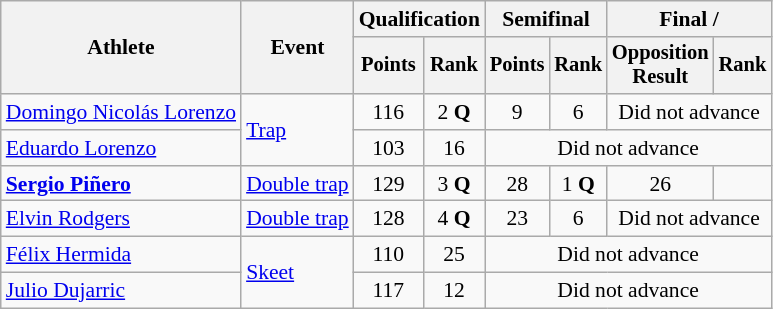<table class="wikitable" style="font-size:90%">
<tr>
<th rowspan=2>Athlete</th>
<th rowspan=2>Event</th>
<th colspan=2>Qualification</th>
<th colspan=2>Semifinal</th>
<th colspan=2>Final / </th>
</tr>
<tr style="font-size:95%">
<th>Points</th>
<th>Rank</th>
<th>Points</th>
<th>Rank</th>
<th>Opposition<br>Result</th>
<th>Rank</th>
</tr>
<tr align=center>
<td align=left><a href='#'>Domingo Nicolás Lorenzo</a></td>
<td align=left rowspan=2><a href='#'>Trap</a></td>
<td>116</td>
<td>2 <strong>Q</strong></td>
<td>9</td>
<td>6</td>
<td colspan=2>Did not advance</td>
</tr>
<tr align=center>
<td align=left><a href='#'>Eduardo Lorenzo</a></td>
<td>103</td>
<td>16</td>
<td colspan=4>Did not advance</td>
</tr>
<tr align=center>
<td align=left><strong><a href='#'>Sergio Piñero</a></strong></td>
<td align=left><a href='#'>Double trap</a></td>
<td>129</td>
<td>3 <strong>Q</strong></td>
<td>28</td>
<td>1 <strong>Q</strong></td>
<td>26</td>
<td></td>
</tr>
<tr align=center>
<td align=left><a href='#'>Elvin Rodgers</a></td>
<td align=left><a href='#'>Double trap</a></td>
<td>128</td>
<td>4 <strong>Q</strong></td>
<td>23</td>
<td>6</td>
<td colspan=2>Did not advance</td>
</tr>
<tr align=center>
<td align=left><a href='#'>Félix Hermida</a></td>
<td align=left rowspan=2><a href='#'>Skeet</a></td>
<td>110</td>
<td>25</td>
<td colspan=4>Did not advance</td>
</tr>
<tr align=center>
<td align=left><a href='#'>Julio Dujarric</a></td>
<td>117</td>
<td>12</td>
<td colspan=4>Did not advance</td>
</tr>
</table>
